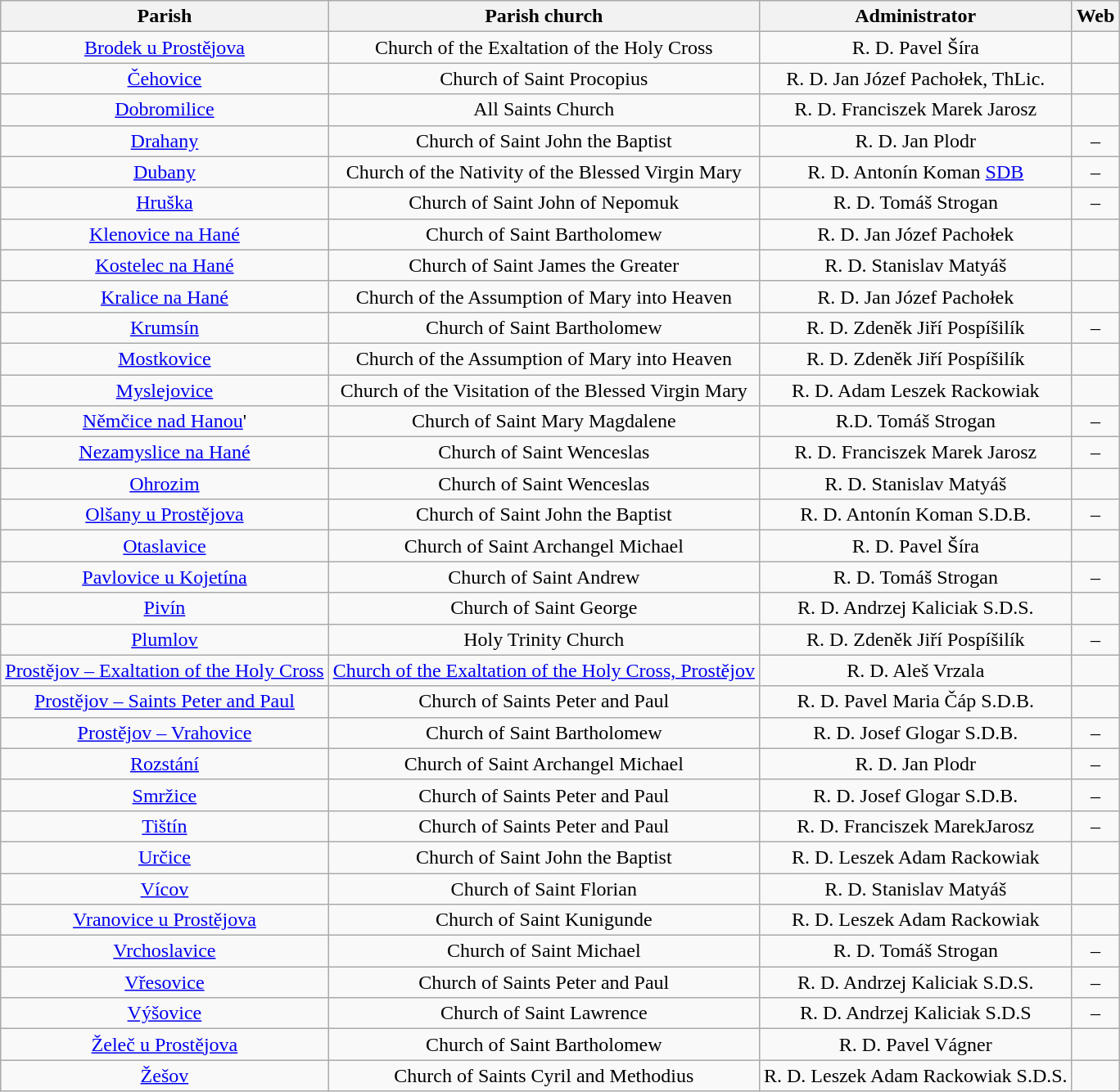<table class="wikitable" style="text-align:center">
<tr>
<th>Parish</th>
<th>Parish church</th>
<th>Administrator</th>
<th>Web</th>
</tr>
<tr>
<td><a href='#'>Brodek u Prostějova</a></td>
<td>Church of the Exaltation of the Holy Cross</td>
<td>R. D. Pavel Šíra</td>
<td></td>
</tr>
<tr>
<td><a href='#'>Čehovice</a></td>
<td>Church of Saint Procopius</td>
<td>R. D. Jan Józef Pachołek, ThLic.</td>
<td></td>
</tr>
<tr>
<td><a href='#'>Dobromilice</a></td>
<td>All Saints Church</td>
<td>R. D.  Franciszek Marek Jarosz</td>
<td></td>
</tr>
<tr>
<td><a href='#'>Drahany</a></td>
<td>Church of Saint John the Baptist</td>
<td>R. D. Jan Plodr</td>
<td>–</td>
</tr>
<tr>
<td><a href='#'>Dubany</a></td>
<td>Church of the Nativity of the Blessed Virgin Mary</td>
<td>R. D. Antonín Koman <a href='#'>SDB</a></td>
<td>–</td>
</tr>
<tr>
<td><a href='#'>Hruška</a></td>
<td>Church of Saint John of Nepomuk</td>
<td>R. D. Tomáš Strogan</td>
<td>–</td>
</tr>
<tr>
<td><a href='#'>Klenovice na Hané</a></td>
<td>Church of Saint Bartholomew</td>
<td>R. D. Jan Józef Pachołek</td>
<td></td>
</tr>
<tr>
<td><a href='#'>Kostelec na Hané</a></td>
<td>Church of Saint James the Greater</td>
<td>R. D. Stanislav Matyáš</td>
<td></td>
</tr>
<tr>
<td><a href='#'>Kralice na Hané</a></td>
<td>Church of the Assumption of Mary into Heaven</td>
<td>R. D. Jan Józef Pachołek</td>
<td></td>
</tr>
<tr>
<td><a href='#'>Krumsín</a></td>
<td>Church of Saint Bartholomew</td>
<td>R. D. Zdeněk Jiří Pospíšilík</td>
<td>–</td>
</tr>
<tr>
<td><a href='#'>Mostkovice</a></td>
<td>Church of the Assumption of Mary into Heaven</td>
<td>R. D. Zdeněk Jiří Pospíšilík</td>
<td></td>
</tr>
<tr>
<td><a href='#'>Myslejovice</a></td>
<td>Church of the Visitation of the Blessed Virgin Mary</td>
<td>R. D. Adam Leszek Rackowiak</td>
<td></td>
</tr>
<tr>
<td><a href='#'>Němčice nad Hanou</a>'</td>
<td>Church of Saint Mary Magdalene</td>
<td>R.D. Tomáš Strogan</td>
<td>–</td>
</tr>
<tr>
<td><a href='#'>Nezamyslice na Hané</a></td>
<td>Church of Saint Wenceslas</td>
<td>R. D. Franciszek Marek Jarosz</td>
<td>–</td>
</tr>
<tr>
<td><a href='#'>Ohrozim</a></td>
<td>Church of Saint Wenceslas</td>
<td>R. D. Stanislav Matyáš</td>
<td></td>
</tr>
<tr>
<td><a href='#'>Olšany u Prostějova</a></td>
<td>Church of Saint John the Baptist</td>
<td>R. D. Antonín Koman S.D.B.</td>
<td>–</td>
</tr>
<tr>
<td><a href='#'>Otaslavice</a></td>
<td>Church of Saint Archangel Michael</td>
<td>R. D. Pavel Šíra</td>
<td></td>
</tr>
<tr>
<td><a href='#'>Pavlovice u Kojetína</a></td>
<td>Church of Saint Andrew</td>
<td>R. D. Tomáš Strogan</td>
<td>–</td>
</tr>
<tr>
<td><a href='#'>Pivín</a></td>
<td>Church of Saint George</td>
<td>R. D. Andrzej Kaliciak S.D.S.</td>
<td></td>
</tr>
<tr>
<td><a href='#'>Plumlov</a></td>
<td>Holy Trinity Church</td>
<td>R. D. Zdeněk Jiří Pospíšilík</td>
<td>–</td>
</tr>
<tr>
<td><a href='#'>Prostějov – Exaltation of the Holy Cross</a></td>
<td><a href='#'>Church of the Exaltation of the Holy Cross, Prostějov</a></td>
<td>R. D. Aleš Vrzala</td>
<td></td>
</tr>
<tr>
<td><a href='#'>Prostějov – Saints Peter and Paul</a></td>
<td>Church of Saints Peter and Paul</td>
<td>R. D. Pavel Maria Čáp S.D.B.</td>
<td></td>
</tr>
<tr>
<td><a href='#'>Prostějov – Vrahovice</a></td>
<td>Church of Saint Bartholomew</td>
<td>R. D. Josef Glogar S.D.B.</td>
<td>–</td>
</tr>
<tr>
<td><a href='#'>Rozstání</a></td>
<td>Church of Saint Archangel Michael</td>
<td>R. D. Jan Plodr</td>
<td>–</td>
</tr>
<tr>
<td><a href='#'>Smržice</a></td>
<td>Church of Saints Peter and Paul</td>
<td>R. D. Josef Glogar S.D.B.</td>
<td>–</td>
</tr>
<tr>
<td><a href='#'>Tištín</a></td>
<td>Church of Saints Peter and Paul</td>
<td>R. D. Franciszek MarekJarosz</td>
<td>–</td>
</tr>
<tr>
<td><a href='#'>Určice</a></td>
<td>Church of Saint John the Baptist</td>
<td>R. D. Leszek Adam Rackowiak</td>
<td></td>
</tr>
<tr>
<td><a href='#'>Vícov</a></td>
<td>Church of Saint Florian</td>
<td>R. D. Stanislav Matyáš</td>
<td></td>
</tr>
<tr>
<td><a href='#'>Vranovice u Prostějova</a></td>
<td>Church of Saint Kunigunde</td>
<td>R. D. Leszek Adam Rackowiak</td>
<td></td>
</tr>
<tr>
<td><a href='#'>Vrchoslavice</a></td>
<td>Church of Saint Michael</td>
<td>R. D. Tomáš Strogan</td>
<td>–</td>
</tr>
<tr>
<td><a href='#'>Vřesovice</a></td>
<td>Church of Saints Peter and Paul</td>
<td>R. D. Andrzej Kaliciak S.D.S.</td>
<td>–</td>
</tr>
<tr>
<td><a href='#'>Výšovice</a></td>
<td>Church of Saint Lawrence</td>
<td>R. D. Andrzej Kaliciak S.D.S</td>
<td>–</td>
</tr>
<tr>
<td><a href='#'>Želeč u Prostějova</a></td>
<td>Church of Saint Bartholomew</td>
<td>R. D. Pavel Vágner</td>
<td></td>
</tr>
<tr>
<td><a href='#'>Žešov</a></td>
<td>Church of Saints Cyril and Methodius</td>
<td>R. D. Leszek Adam Rackowiak S.D.S.</td>
<td></td>
</tr>
</table>
